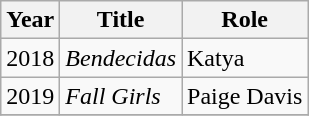<table class="wikitable sortable">
<tr>
<th>Year</th>
<th>Title</th>
<th>Role</th>
</tr>
<tr>
<td>2018</td>
<td><em>Bendecidas</em></td>
<td>Katya</td>
</tr>
<tr>
<td>2019</td>
<td><em>Fall Girls</em></td>
<td>Paige Davis</td>
</tr>
<tr>
</tr>
</table>
